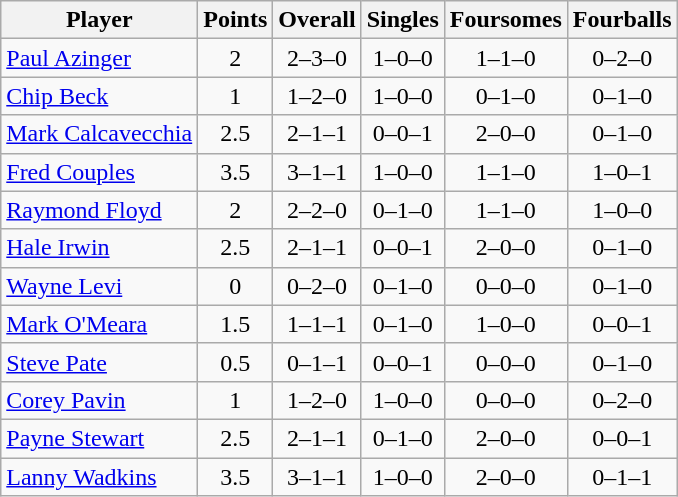<table class="wikitable sortable" style="text-align:center">
<tr>
<th>Player</th>
<th>Points</th>
<th>Overall</th>
<th>Singles</th>
<th>Foursomes</th>
<th>Fourballs</th>
</tr>
<tr>
<td align=left><a href='#'>Paul Azinger</a></td>
<td>2</td>
<td>2–3–0</td>
<td>1–0–0</td>
<td>1–1–0</td>
<td>0–2–0</td>
</tr>
<tr>
<td align=left><a href='#'>Chip Beck</a></td>
<td>1</td>
<td>1–2–0</td>
<td>1–0–0</td>
<td>0–1–0</td>
<td>0–1–0</td>
</tr>
<tr>
<td align=left><a href='#'>Mark Calcavecchia</a></td>
<td>2.5</td>
<td>2–1–1</td>
<td>0–0–1</td>
<td>2–0–0</td>
<td>0–1–0</td>
</tr>
<tr>
<td align=left><a href='#'>Fred Couples</a></td>
<td>3.5</td>
<td>3–1–1</td>
<td>1–0–0</td>
<td>1–1–0</td>
<td>1–0–1</td>
</tr>
<tr>
<td align=left><a href='#'>Raymond Floyd</a></td>
<td>2</td>
<td>2–2–0</td>
<td>0–1–0</td>
<td>1–1–0</td>
<td>1–0–0</td>
</tr>
<tr>
<td align=left><a href='#'>Hale Irwin</a></td>
<td>2.5</td>
<td>2–1–1</td>
<td>0–0–1</td>
<td>2–0–0</td>
<td>0–1–0</td>
</tr>
<tr>
<td align=left><a href='#'>Wayne Levi</a></td>
<td>0</td>
<td>0–2–0</td>
<td>0–1–0</td>
<td>0–0–0</td>
<td>0–1–0</td>
</tr>
<tr>
<td align=left><a href='#'>Mark O'Meara</a></td>
<td>1.5</td>
<td>1–1–1</td>
<td>0–1–0</td>
<td>1–0–0</td>
<td>0–0–1</td>
</tr>
<tr>
<td align=left><a href='#'>Steve Pate</a></td>
<td>0.5</td>
<td>0–1–1</td>
<td>0–0–1</td>
<td>0–0–0</td>
<td>0–1–0</td>
</tr>
<tr>
<td align=left><a href='#'>Corey Pavin</a></td>
<td>1</td>
<td>1–2–0</td>
<td>1–0–0</td>
<td>0–0–0</td>
<td>0–2–0</td>
</tr>
<tr>
<td align=left><a href='#'>Payne Stewart</a></td>
<td>2.5</td>
<td>2–1–1</td>
<td>0–1–0</td>
<td>2–0–0</td>
<td>0–0–1</td>
</tr>
<tr>
<td align=left><a href='#'>Lanny Wadkins</a></td>
<td>3.5</td>
<td>3–1–1</td>
<td>1–0–0</td>
<td>2–0–0</td>
<td>0–1–1</td>
</tr>
</table>
